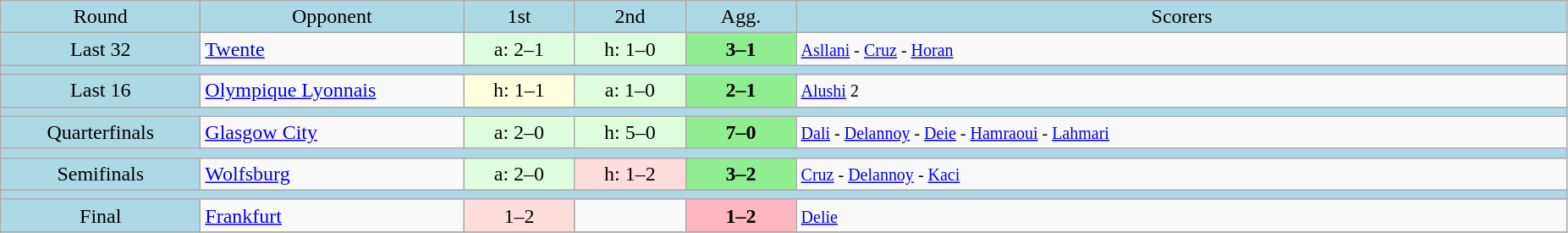<table class="wikitable" style="text-align:center">
<tr bgcolor=lightblue>
<td width=150px>Round</td>
<td width=200px>Opponent</td>
<td width=80px>1st</td>
<td width=80px>2nd</td>
<td width=80px>Agg.</td>
<td width=600px>Scorers</td>
</tr>
<tr>
<td bgcolor=lightblue>Last 32</td>
<td align=left> <a href='#'>Twente</a></td>
<td bgcolor="#ddffdd">a: 2–1</td>
<td bgcolor="#ddffdd">h: 1–0</td>
<td bgcolor=lightgreen><strong>3–1</strong></td>
<td align=left><small><a href='#'>Asllani</a> - <a href='#'>Cruz</a> - <a href='#'>Horan</a></small></td>
</tr>
<tr bgcolor=lightblue>
<td colspan=6></td>
</tr>
<tr>
<td bgcolor=lightblue>Last 16</td>
<td align=left> <a href='#'>Olympique Lyonnais</a></td>
<td bgcolor="#ffffdd">h: 1–1</td>
<td bgcolor="#ddffdd">a: 1–0</td>
<td bgcolor=lightgreen><strong>2–1</strong></td>
<td align=left><small><a href='#'>Alushi</a> 2 </small></td>
</tr>
<tr bgcolor=lightblue>
<td colspan=6></td>
</tr>
<tr>
<td bgcolor=lightblue>Quarterfinals</td>
<td align=left> <a href='#'>Glasgow City</a></td>
<td bgcolor="#ddffdd">a: 2–0</td>
<td bgcolor="#ddffdd">h: 5–0</td>
<td bgcolor=lightgreen><strong>7–0</strong></td>
<td align=left><small><a href='#'>Dali</a> - <a href='#'>Delannoy</a> - <a href='#'>Deie</a> - <a href='#'>Hamraoui</a> - <a href='#'>Lahmari</a></small></td>
</tr>
<tr bgcolor=lightblue>
<td colspan=6></td>
</tr>
<tr>
<td bgcolor=lightblue>Semifinals</td>
<td align=left> <a href='#'>Wolfsburg</a></td>
<td bgcolor="#ddffdd">a: 2–0</td>
<td bgcolor="#ffdddd">h: 1–2</td>
<td bgcolor=lightgreen><strong>3–2</strong></td>
<td align=left><small><a href='#'>Cruz</a> - <a href='#'>Delannoy</a> - <a href='#'>Kaci</a></small></td>
</tr>
<tr bgcolor=lightblue>
<td colspan=6></td>
</tr>
<tr>
<td bgcolor=lightblue>Final</td>
<td align=left> <a href='#'>Frankfurt</a></td>
<td bgcolor="#ffdddd">1–2</td>
<td></td>
<td bgcolor=lightpink><strong>1–2</strong></td>
<td align=left><small><a href='#'>Delie</a></small></td>
</tr>
<tr>
</tr>
</table>
